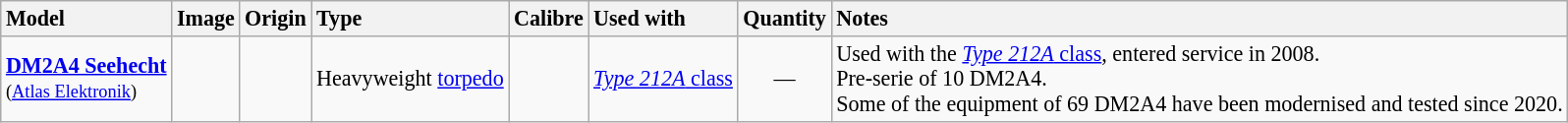<table class="wikitable" style="font-size: 92%;">
<tr>
<th style="text-align: left">Model</th>
<th style="text-align: left">Image</th>
<th style="text-align: left">Origin</th>
<th style="text-align: left">Type</th>
<th style="text-align: left">Calibre</th>
<th style="text-align: left">Used with</th>
<th style="text-align: left">Quantity</th>
<th style="text-align: left">Notes</th>
</tr>
<tr>
<td><a href='#'><strong>DM2A4 Seehecht</strong></a><br><small>(<a href='#'>Atlas Elektronik</a>)</small></td>
<td style="text-align: center"></td>
<td></td>
<td>Heavyweight <a href='#'>torpedo</a></td>
<td><small></small></td>
<td><a href='#'><em>Type 212A</em> class</a></td>
<td style="text-align: center">—</td>
<td>Used with the <a href='#'><em>Type 212A</em> class</a>, entered service in 2008.<br>Pre-serie of 10 DM2A4.<br>Some of the equipment of 69 DM2A4 have been modernised and tested since 2020.</td>
</tr>
</table>
